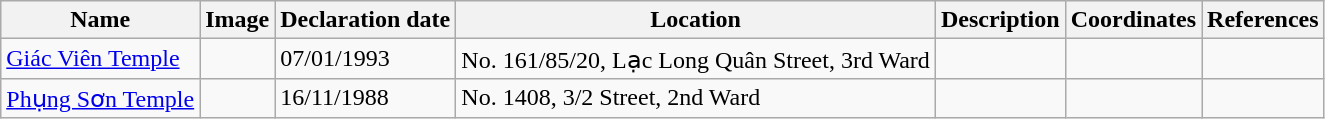<table class=wikitable>
<tr>
<th>Name</th>
<th>Image</th>
<th>Declaration date</th>
<th>Location</th>
<th>Description</th>
<th>Coordinates</th>
<th>References</th>
</tr>
<tr>
<td><a href='#'>Giác Viên Temple</a></td>
<td></td>
<td>07/01/1993</td>
<td>No. 161/85/20, Lạc Long Quân Street, 3rd Ward</td>
<td></td>
<td></td>
<td></td>
</tr>
<tr>
<td><a href='#'>Phụng Sơn Temple</a></td>
<td></td>
<td>16/11/1988</td>
<td>No. 1408, 3/2 Street, 2nd Ward</td>
<td></td>
<td></td>
<td></td>
</tr>
</table>
